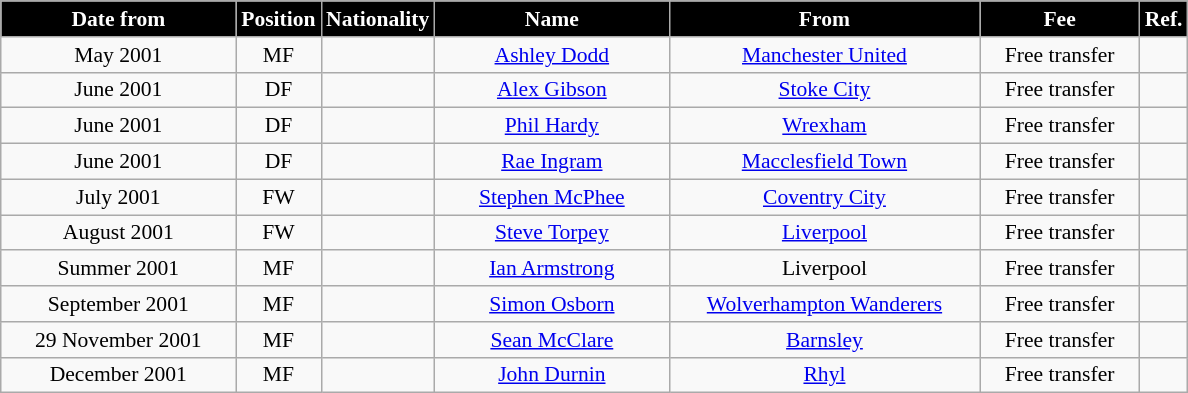<table class="wikitable" style="text-align:center; font-size:90%; ">
<tr>
<th style="background:#000000; color:white; width:150px;">Date from</th>
<th style="background:#000000; color:white; width:50px;">Position</th>
<th style="background:#000000; color:white; width:50px;">Nationality</th>
<th style="background:#000000; color:white; width:150px;">Name</th>
<th style="background:#000000; color:white; width:200px;">From</th>
<th style="background:#000000; color:white; width:100px;">Fee</th>
<th style="background:#000000; color:white; width:25px;">Ref.</th>
</tr>
<tr>
<td>May 2001</td>
<td>MF</td>
<td></td>
<td><a href='#'>Ashley Dodd</a></td>
<td><a href='#'>Manchester United</a></td>
<td>Free transfer</td>
<td></td>
</tr>
<tr>
<td>June 2001</td>
<td>DF</td>
<td></td>
<td><a href='#'>Alex Gibson</a></td>
<td><a href='#'>Stoke City</a></td>
<td>Free transfer</td>
<td></td>
</tr>
<tr>
<td>June 2001</td>
<td>DF</td>
<td></td>
<td><a href='#'>Phil Hardy</a></td>
<td><a href='#'>Wrexham</a></td>
<td>Free transfer</td>
<td></td>
</tr>
<tr>
<td>June 2001</td>
<td>DF</td>
<td></td>
<td><a href='#'>Rae Ingram</a></td>
<td><a href='#'>Macclesfield Town</a></td>
<td>Free transfer</td>
<td></td>
</tr>
<tr>
<td>July 2001</td>
<td>FW</td>
<td></td>
<td><a href='#'>Stephen McPhee</a></td>
<td><a href='#'>Coventry City</a></td>
<td>Free transfer</td>
<td></td>
</tr>
<tr>
<td>August 2001</td>
<td>FW</td>
<td></td>
<td><a href='#'>Steve Torpey</a></td>
<td><a href='#'>Liverpool</a></td>
<td>Free transfer</td>
<td></td>
</tr>
<tr>
<td>Summer 2001</td>
<td>MF</td>
<td></td>
<td><a href='#'>Ian Armstrong</a></td>
<td>Liverpool</td>
<td>Free transfer</td>
<td></td>
</tr>
<tr>
<td>September 2001</td>
<td>MF</td>
<td></td>
<td><a href='#'>Simon Osborn</a></td>
<td><a href='#'>Wolverhampton Wanderers</a></td>
<td>Free transfer</td>
<td></td>
</tr>
<tr>
<td>29 November 2001</td>
<td>MF</td>
<td></td>
<td><a href='#'>Sean McClare</a></td>
<td><a href='#'>Barnsley</a></td>
<td>Free transfer</td>
<td></td>
</tr>
<tr>
<td>December 2001</td>
<td>MF</td>
<td></td>
<td><a href='#'>John Durnin</a></td>
<td> <a href='#'>Rhyl</a></td>
<td>Free transfer</td>
<td></td>
</tr>
</table>
